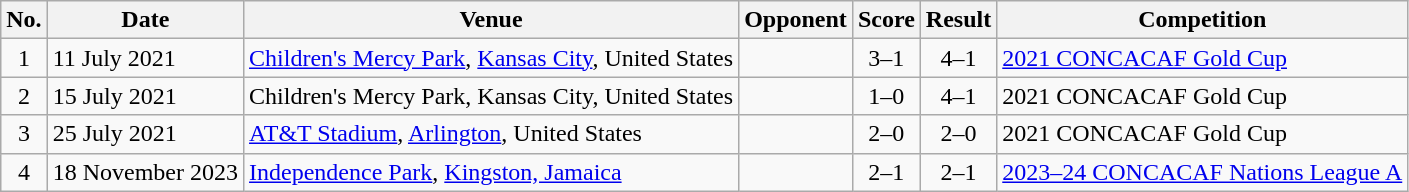<table class="wikitable sortable">
<tr>
<th scope="col">No.</th>
<th scope="col">Date</th>
<th scope="col">Venue</th>
<th scope="col">Opponent</th>
<th scope="col">Score</th>
<th scope="col">Result</th>
<th scope="col">Competition</th>
</tr>
<tr>
<td align="center">1</td>
<td>11 July 2021</td>
<td><a href='#'>Children's Mercy Park</a>, <a href='#'>Kansas City</a>, United States</td>
<td></td>
<td align="center">3–1</td>
<td align="center">4–1</td>
<td><a href='#'>2021 CONCACAF Gold Cup</a></td>
</tr>
<tr>
<td align="center">2</td>
<td>15 July 2021</td>
<td>Children's Mercy Park, Kansas City, United States</td>
<td></td>
<td align="center">1–0</td>
<td align="center">4–1</td>
<td>2021 CONCACAF Gold Cup</td>
</tr>
<tr>
<td align="center">3</td>
<td>25 July 2021</td>
<td><a href='#'>AT&T Stadium</a>, <a href='#'>Arlington</a>, United States</td>
<td></td>
<td align="center">2–0</td>
<td align="center">2–0</td>
<td>2021 CONCACAF Gold Cup</td>
</tr>
<tr>
<td align="center">4</td>
<td>18 November 2023</td>
<td><a href='#'>Independence Park</a>, <a href='#'>Kingston, Jamaica</a></td>
<td></td>
<td align="center">2–1</td>
<td align="center">2–1</td>
<td><a href='#'>2023–24 CONCACAF Nations League A</a></td>
</tr>
</table>
